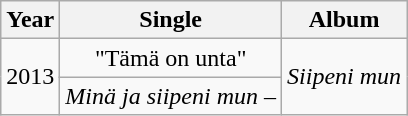<table class="wikitable" style="text-align:center;">
<tr>
<th>Year</th>
<th>Single</th>
<th>Album</th>
</tr>
<tr>
<td rowspan="2">2013</td>
<td>"Tämä on unta"</td>
<td rowspan="2"><em>Siipeni mun</em></td>
</tr>
<tr>
<td><em>Minä ja siipeni mun</em> –</td>
</tr>
</table>
